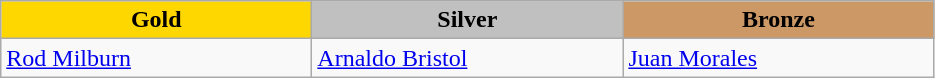<table class="wikitable" style="text-align:left">
<tr align="center">
<td width=200 bgcolor=gold><strong>Gold</strong></td>
<td width=200 bgcolor=silver><strong>Silver</strong></td>
<td width=200 bgcolor=CC9966><strong>Bronze</strong></td>
</tr>
<tr>
<td><a href='#'>Rod Milburn</a><br><em></em></td>
<td><a href='#'>Arnaldo Bristol</a><br><em></em></td>
<td><a href='#'>Juan Morales</a><br><em></em></td>
</tr>
</table>
